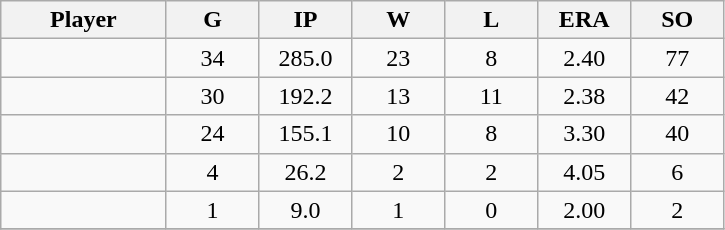<table class="wikitable sortable">
<tr>
<th bgcolor="#DDDDFF" width="16%">Player</th>
<th bgcolor="#DDDDFF" width="9%">G</th>
<th bgcolor="#DDDDFF" width="9%">IP</th>
<th bgcolor="#DDDDFF" width="9%">W</th>
<th bgcolor="#DDDDFF" width="9%">L</th>
<th bgcolor="#DDDDFF" width="9%">ERA</th>
<th bgcolor="#DDDDFF" width="9%">SO</th>
</tr>
<tr align="center">
<td></td>
<td>34</td>
<td>285.0</td>
<td>23</td>
<td>8</td>
<td>2.40</td>
<td>77</td>
</tr>
<tr align="center">
<td></td>
<td>30</td>
<td>192.2</td>
<td>13</td>
<td>11</td>
<td>2.38</td>
<td>42</td>
</tr>
<tr align="center">
<td></td>
<td>24</td>
<td>155.1</td>
<td>10</td>
<td>8</td>
<td>3.30</td>
<td>40</td>
</tr>
<tr align="center">
<td></td>
<td>4</td>
<td>26.2</td>
<td>2</td>
<td>2</td>
<td>4.05</td>
<td>6</td>
</tr>
<tr align="center">
<td></td>
<td>1</td>
<td>9.0</td>
<td>1</td>
<td>0</td>
<td>2.00</td>
<td>2</td>
</tr>
<tr align="center">
</tr>
</table>
